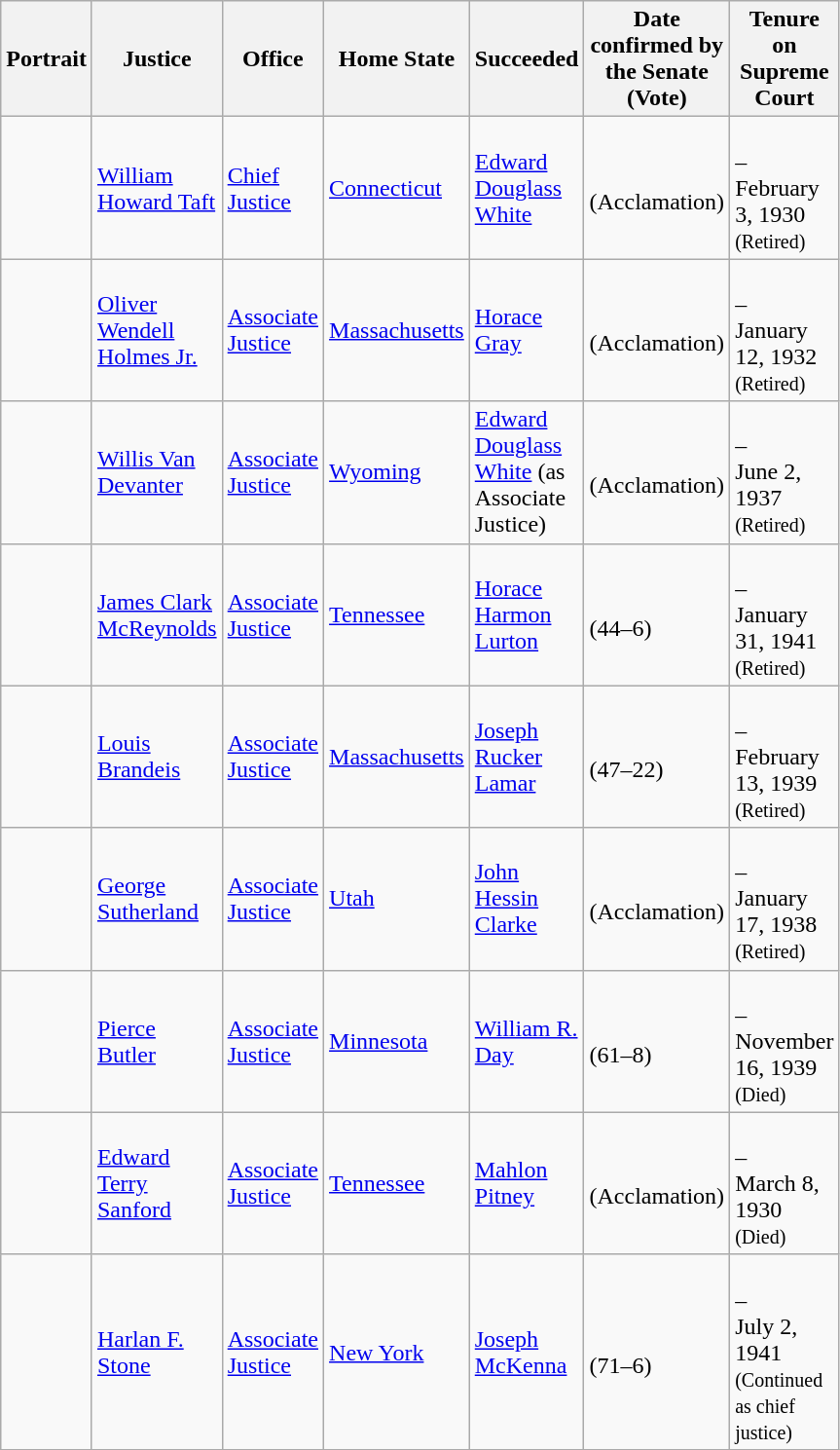<table class="wikitable sortable">
<tr>
<th scope="col" style="width: 10px;">Portrait</th>
<th scope="col" style="width: 10px;">Justice</th>
<th scope="col" style="width: 10px;">Office</th>
<th scope="col" style="width: 10px;">Home State</th>
<th scope="col" style="width: 10px;">Succeeded</th>
<th scope="col" style="width: 10px;">Date confirmed by the Senate<br>(Vote)</th>
<th scope="col" style="width: 10px;">Tenure on Supreme Court</th>
</tr>
<tr>
<td></td>
<td><a href='#'>William Howard Taft</a></td>
<td><a href='#'>Chief Justice</a></td>
<td><a href='#'>Connecticut</a></td>
<td><a href='#'>Edward Douglass White</a></td>
<td><br>(Acclamation)</td>
<td><br>–<br>February 3, 1930<br><small>(Retired)</small></td>
</tr>
<tr>
<td></td>
<td><a href='#'>Oliver Wendell Holmes Jr.</a></td>
<td><a href='#'>Associate Justice</a></td>
<td><a href='#'>Massachusetts</a></td>
<td><a href='#'>Horace Gray</a></td>
<td><br>(Acclamation)</td>
<td><br>–<br>January 12, 1932<br><small>(Retired)</small></td>
</tr>
<tr>
<td></td>
<td><a href='#'>Willis Van Devanter</a></td>
<td><a href='#'>Associate Justice</a></td>
<td><a href='#'>Wyoming</a></td>
<td><a href='#'>Edward Douglass White</a> (as Associate Justice)</td>
<td><br>(Acclamation)</td>
<td><br>–<br>June 2, 1937<br><small>(Retired)</small></td>
</tr>
<tr>
<td></td>
<td><a href='#'>James Clark McReynolds</a></td>
<td><a href='#'>Associate Justice</a></td>
<td><a href='#'>Tennessee</a></td>
<td><a href='#'>Horace Harmon Lurton</a></td>
<td><br>(44–6)</td>
<td><br>–<br>January 31, 1941<br><small>(Retired)</small></td>
</tr>
<tr>
<td></td>
<td><a href='#'>Louis Brandeis</a></td>
<td><a href='#'>Associate Justice</a></td>
<td><a href='#'>Massachusetts</a></td>
<td><a href='#'>Joseph Rucker Lamar</a></td>
<td><br>(47–22)</td>
<td><br>–<br>February 13, 1939<br><small>(Retired)</small></td>
</tr>
<tr>
<td></td>
<td><a href='#'>George Sutherland</a></td>
<td><a href='#'>Associate Justice</a></td>
<td><a href='#'>Utah</a></td>
<td><a href='#'>John Hessin Clarke</a></td>
<td><br>(Acclamation)</td>
<td><br>–<br>January 17, 1938<br><small>(Retired)</small></td>
</tr>
<tr>
<td></td>
<td><a href='#'>Pierce Butler</a></td>
<td><a href='#'>Associate Justice</a></td>
<td><a href='#'>Minnesota</a></td>
<td><a href='#'>William R. Day</a></td>
<td><br>(61–8)</td>
<td><br>–<br>November 16, 1939<br><small>(Died)</small></td>
</tr>
<tr>
<td></td>
<td><a href='#'>Edward Terry Sanford</a></td>
<td><a href='#'>Associate Justice</a></td>
<td><a href='#'>Tennessee</a></td>
<td><a href='#'>Mahlon Pitney</a></td>
<td><br>(Acclamation)</td>
<td><br>–<br>March 8, 1930<br><small>(Died)</small></td>
</tr>
<tr>
<td></td>
<td><a href='#'>Harlan F. Stone</a></td>
<td><a href='#'>Associate Justice</a></td>
<td><a href='#'>New York</a></td>
<td><a href='#'>Joseph McKenna</a></td>
<td><br>(71–6)</td>
<td><br>–<br>July 2, 1941<br><small>(Continued as chief justice)</small></td>
</tr>
<tr>
</tr>
</table>
